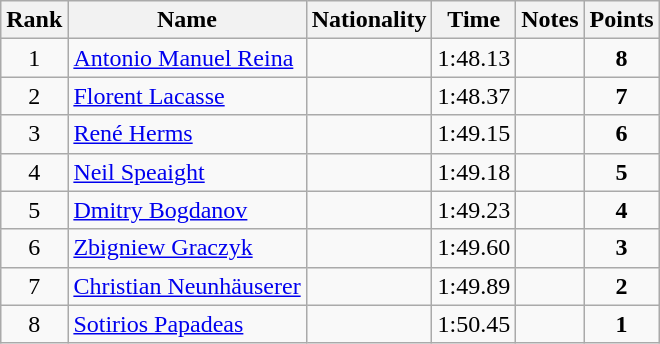<table class="wikitable sortable" style="text-align:center">
<tr>
<th>Rank</th>
<th>Name</th>
<th>Nationality</th>
<th>Time</th>
<th>Notes</th>
<th>Points</th>
</tr>
<tr>
<td>1</td>
<td align=left><a href='#'>Antonio Manuel Reina</a></td>
<td align=left></td>
<td>1:48.13</td>
<td></td>
<td><strong>8</strong></td>
</tr>
<tr>
<td>2</td>
<td align=left><a href='#'>Florent Lacasse</a></td>
<td align=left></td>
<td>1:48.37</td>
<td></td>
<td><strong>7</strong></td>
</tr>
<tr>
<td>3</td>
<td align=left><a href='#'>René Herms</a></td>
<td align=left></td>
<td>1:49.15</td>
<td></td>
<td><strong>6</strong></td>
</tr>
<tr>
<td>4</td>
<td align=left><a href='#'>Neil Speaight</a></td>
<td align=left></td>
<td>1:49.18</td>
<td></td>
<td><strong>5</strong></td>
</tr>
<tr>
<td>5</td>
<td align=left><a href='#'>Dmitry Bogdanov</a></td>
<td align=left></td>
<td>1:49.23</td>
<td></td>
<td><strong>4</strong></td>
</tr>
<tr>
<td>6</td>
<td align=left><a href='#'>Zbigniew Graczyk</a></td>
<td align=left></td>
<td>1:49.60</td>
<td></td>
<td><strong>3</strong></td>
</tr>
<tr>
<td>7</td>
<td align=left><a href='#'>Christian Neunhäuserer</a></td>
<td align=left></td>
<td>1:49.89</td>
<td></td>
<td><strong>2</strong></td>
</tr>
<tr>
<td>8</td>
<td align=left><a href='#'>Sotirios Papadeas</a></td>
<td align=left></td>
<td>1:50.45</td>
<td></td>
<td><strong>1</strong></td>
</tr>
</table>
